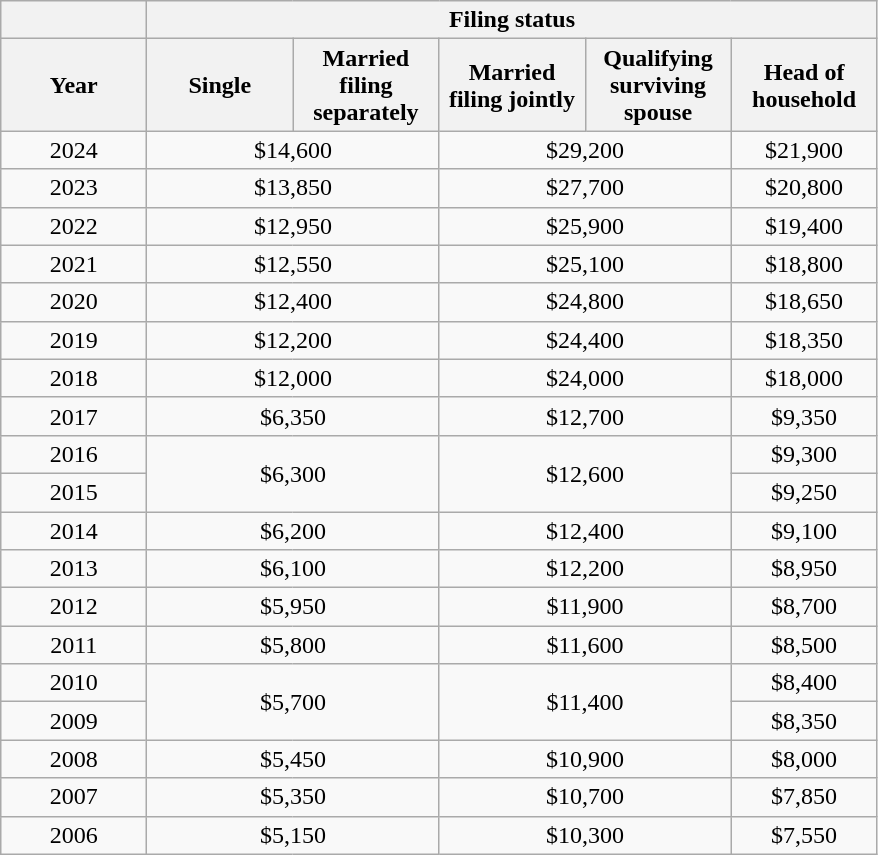<table class="wikitable" style="text-align:center">
<tr>
<th></th>
<th colspan=5>Filing status</th>
</tr>
<tr>
<th width="90px">Year</th>
<th width="90px">Single</th>
<th width="90px">Married filing separately</th>
<th width="90px">Married filing jointly</th>
<th width="90px">Qualifying surviving spouse</th>
<th width="90px">Head of household</th>
</tr>
<tr>
<td>2024</td>
<td colspan="2">$14,600</td>
<td colspan="2">$29,200</td>
<td>$21,900</td>
</tr>
<tr>
<td>2023</td>
<td colspan="2">$13,850</td>
<td colspan="2">$27,700</td>
<td>$20,800</td>
</tr>
<tr>
<td>2022</td>
<td colspan="2">$12,950</td>
<td colspan="2">$25,900</td>
<td>$19,400</td>
</tr>
<tr>
<td>2021</td>
<td colspan="2">$12,550</td>
<td colspan="2">$25,100</td>
<td>$18,800</td>
</tr>
<tr>
<td>2020</td>
<td colspan="2">$12,400</td>
<td colspan="2">$24,800</td>
<td>$18,650</td>
</tr>
<tr>
<td>2019</td>
<td colspan="2">$12,200</td>
<td colspan="2">$24,400</td>
<td>$18,350</td>
</tr>
<tr>
<td>2018</td>
<td colspan="2">$12,000</td>
<td colspan="2">$24,000</td>
<td>$18,000</td>
</tr>
<tr>
<td>2017</td>
<td colspan="2">$6,350</td>
<td colspan="2">$12,700</td>
<td>$9,350</td>
</tr>
<tr>
<td>2016</td>
<td colspan="2" rowspan="2">$6,300</td>
<td colspan="2" rowspan="2">$12,600</td>
<td>$9,300</td>
</tr>
<tr>
<td>2015</td>
<td>$9,250</td>
</tr>
<tr>
<td>2014</td>
<td colspan="2">$6,200</td>
<td colspan="2">$12,400</td>
<td>$9,100</td>
</tr>
<tr>
<td>2013</td>
<td colspan="2">$6,100</td>
<td colspan="2">$12,200</td>
<td>$8,950</td>
</tr>
<tr>
<td>2012</td>
<td colspan="2">$5,950</td>
<td colspan="2">$11,900</td>
<td>$8,700</td>
</tr>
<tr>
<td>2011</td>
<td colspan="2">$5,800</td>
<td colspan="2">$11,600</td>
<td>$8,500</td>
</tr>
<tr>
<td>2010</td>
<td colspan="2" rowspan="2">$5,700</td>
<td colspan="2" rowspan="2">$11,400</td>
<td>$8,400</td>
</tr>
<tr>
<td>2009</td>
<td>$8,350</td>
</tr>
<tr>
<td>2008</td>
<td colspan="2">$5,450</td>
<td colspan="2">$10,900</td>
<td>$8,000</td>
</tr>
<tr>
<td>2007</td>
<td colspan="2">$5,350</td>
<td colspan="2">$10,700</td>
<td>$7,850</td>
</tr>
<tr>
<td>2006</td>
<td colspan="2">$5,150</td>
<td colspan="2">$10,300</td>
<td>$7,550</td>
</tr>
</table>
